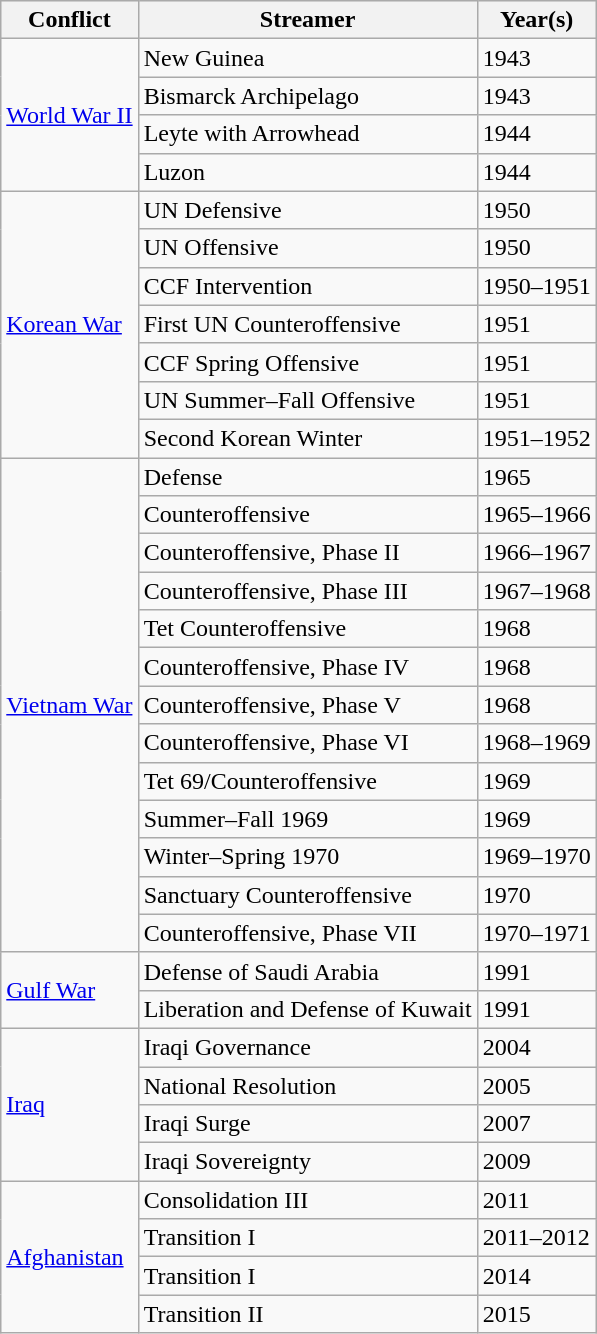<table class=wikitable>
<tr style="background:#efefef;">
<th>Conflict</th>
<th>Streamer</th>
<th>Year(s)</th>
</tr>
<tr>
<td rowspan="4"><a href='#'>World War II</a> <br> </td>
<td>New Guinea</td>
<td>1943</td>
</tr>
<tr>
<td>Bismarck Archipelago</td>
<td>1943</td>
</tr>
<tr>
<td>Leyte with Arrowhead</td>
<td>1944</td>
</tr>
<tr>
<td>Luzon</td>
<td>1944</td>
</tr>
<tr>
<td rowspan="7"><a href='#'>Korean War</a> <br> </td>
<td>UN Defensive</td>
<td>1950</td>
</tr>
<tr>
<td>UN Offensive</td>
<td>1950</td>
</tr>
<tr>
<td>CCF Intervention</td>
<td>1950–1951</td>
</tr>
<tr>
<td>First UN Counteroffensive</td>
<td>1951</td>
</tr>
<tr>
<td>CCF Spring Offensive</td>
<td>1951</td>
</tr>
<tr>
<td>UN Summer–Fall Offensive</td>
<td>1951</td>
</tr>
<tr>
<td>Second Korean Winter</td>
<td>1951–1952</td>
</tr>
<tr>
<td rowspan="13"><a href='#'>Vietnam War</a> <br> </td>
<td>Defense</td>
<td>1965</td>
</tr>
<tr>
<td>Counteroffensive</td>
<td>1965–1966</td>
</tr>
<tr>
<td>Counteroffensive, Phase II</td>
<td>1966–1967</td>
</tr>
<tr>
<td>Counteroffensive, Phase III</td>
<td>1967–1968</td>
</tr>
<tr>
<td>Tet Counteroffensive</td>
<td>1968</td>
</tr>
<tr>
<td>Counteroffensive, Phase IV</td>
<td>1968</td>
</tr>
<tr>
<td>Counteroffensive, Phase V</td>
<td>1968</td>
</tr>
<tr>
<td>Counteroffensive, Phase VI</td>
<td>1968–1969</td>
</tr>
<tr>
<td>Tet 69/Counteroffensive</td>
<td>1969</td>
</tr>
<tr>
<td>Summer–Fall 1969</td>
<td>1969</td>
</tr>
<tr>
<td>Winter–Spring 1970</td>
<td>1969–1970</td>
</tr>
<tr>
<td>Sanctuary Counteroffensive</td>
<td>1970</td>
</tr>
<tr>
<td>Counteroffensive, Phase VII</td>
<td>1970–1971</td>
</tr>
<tr>
<td rowspan="2"><a href='#'>Gulf War</a> <br> </td>
<td>Defense of Saudi Arabia</td>
<td>1991</td>
</tr>
<tr>
<td>Liberation and Defense of Kuwait</td>
<td>1991</td>
</tr>
<tr>
<td rowspan="4"><a href='#'>Iraq</a><br> </td>
<td>Iraqi Governance</td>
<td>2004</td>
</tr>
<tr>
<td>National Resolution</td>
<td>2005</td>
</tr>
<tr>
<td>Iraqi Surge</td>
<td>2007</td>
</tr>
<tr>
<td>Iraqi Sovereignty</td>
<td>2009</td>
</tr>
<tr>
<td rowspan="4"><a href='#'>Afghanistan</a><br> </td>
<td>Consolidation III</td>
<td>2011</td>
</tr>
<tr>
<td>Transition I</td>
<td>2011–2012</td>
</tr>
<tr>
<td>Transition I</td>
<td>2014</td>
</tr>
<tr>
<td>Transition II</td>
<td>2015</td>
</tr>
</table>
